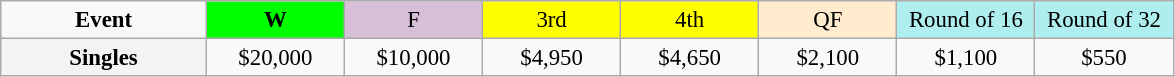<table class=wikitable style=font-size:95%;text-align:center>
<tr>
<td style="width:130px"><strong>Event</strong></td>
<td style="width:85px; background:lime"><strong>W</strong></td>
<td style="width:85px; background:thistle">F</td>
<td style="width:85px; background:#ffff00">3rd</td>
<td style="width:85px; background:#ffff00">4th</td>
<td style="width:85px; background:#ffebcd">QF</td>
<td style="width:85px; background:#afeeee">Round of 16</td>
<td style="width:85px; background:#afeeee">Round of 32</td>
</tr>
<tr>
<th style=background:#f3f3f3>Singles </th>
<td>$20,000</td>
<td>$10,000</td>
<td>$4,950</td>
<td>$4,650</td>
<td>$2,100</td>
<td>$1,100</td>
<td>$550</td>
</tr>
</table>
